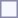<table style="border:1px solid #8888aa; background-color:#f7f8ff; padding:5px; font-size:95%; margin: 0px 12px 12px 0px;">
</table>
